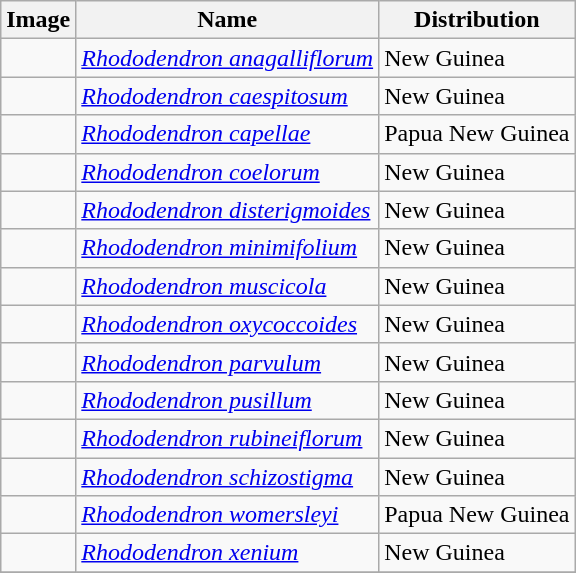<table class="wikitable collapsible">
<tr>
<th>Image</th>
<th>Name</th>
<th>Distribution</th>
</tr>
<tr>
<td></td>
<td><em><a href='#'>Rhododendron anagalliflorum</a></em> </td>
<td>New Guinea</td>
</tr>
<tr>
<td></td>
<td><em><a href='#'>Rhododendron caespitosum</a></em> </td>
<td>New Guinea</td>
</tr>
<tr>
<td></td>
<td><em><a href='#'>Rhododendron capellae</a></em> </td>
<td>Papua New Guinea</td>
</tr>
<tr>
<td></td>
<td><em><a href='#'>Rhododendron coelorum</a></em> </td>
<td>New Guinea</td>
</tr>
<tr>
<td></td>
<td><em><a href='#'>Rhododendron disterigmoides</a></em> </td>
<td>New Guinea</td>
</tr>
<tr>
<td></td>
<td><em><a href='#'>Rhododendron minimifolium</a></em> </td>
<td>New Guinea</td>
</tr>
<tr>
<td></td>
<td><em><a href='#'>Rhododendron muscicola</a></em> </td>
<td>New Guinea</td>
</tr>
<tr>
<td></td>
<td><em><a href='#'>Rhododendron oxycoccoides</a></em> </td>
<td>New Guinea</td>
</tr>
<tr>
<td></td>
<td><em><a href='#'>Rhododendron parvulum</a></em> </td>
<td>New Guinea</td>
</tr>
<tr>
<td></td>
<td><em><a href='#'>Rhododendron pusillum</a></em> </td>
<td>New Guinea</td>
</tr>
<tr>
<td></td>
<td><em><a href='#'>Rhododendron rubineiflorum</a></em> </td>
<td>New Guinea</td>
</tr>
<tr>
<td></td>
<td><em><a href='#'>Rhododendron schizostigma</a></em> </td>
<td>New Guinea</td>
</tr>
<tr>
<td></td>
<td><em><a href='#'>Rhododendron womersleyi</a></em> </td>
<td>Papua New Guinea</td>
</tr>
<tr>
<td></td>
<td><em><a href='#'>Rhododendron xenium</a></em> </td>
<td>New Guinea</td>
</tr>
<tr>
</tr>
</table>
